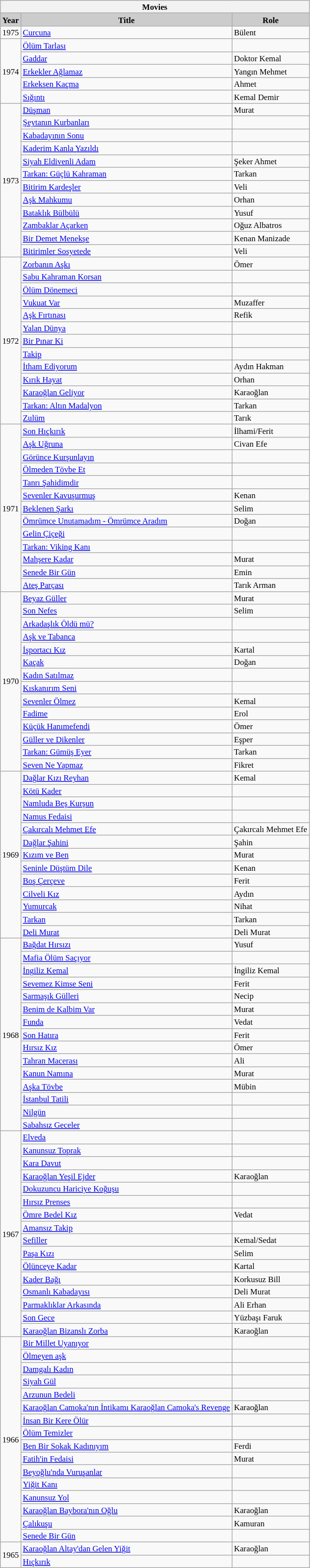<table class="wikitable" style="font-size:70%">
<tr>
<th colspan="3" style="background:YellowSteelBlue">Movies</th>
</tr>
<tr>
<th style="background:#CCCCCC">Year</th>
<th style="background:#CCCCCC">Title</th>
<th style="background:#CCCCCC">Role</th>
</tr>
<tr>
<td>1975</td>
<td><a href='#'>Curcuna</a></td>
<td>Bülent</td>
</tr>
<tr>
<td rowspan="5">1974</td>
<td><a href='#'>Ölüm Tarlası</a></td>
<td></td>
</tr>
<tr>
<td><a href='#'>Gaddar</a></td>
<td>Doktor Kemal</td>
</tr>
<tr>
<td><a href='#'>Erkekler Ağlamaz</a></td>
<td>Yangın Mehmet</td>
</tr>
<tr>
<td><a href='#'>Erkeksen Kaçma</a></td>
<td>Ahmet</td>
</tr>
<tr>
<td><a href='#'>Sığıntı</a></td>
<td>Kemal Demir</td>
</tr>
<tr>
<td rowspan="12">1973</td>
<td><a href='#'>Düşman</a></td>
<td>Murat</td>
</tr>
<tr>
<td><a href='#'>Şeytanın Kurbanları</a></td>
<td></td>
</tr>
<tr>
<td><a href='#'>Kabadayının Sonu</a></td>
<td></td>
</tr>
<tr>
<td><a href='#'>Kaderim Kanla Yazıldı</a></td>
<td></td>
</tr>
<tr>
<td><a href='#'>Siyah Eldivenli Adam</a></td>
<td>Şeker Ahmet</td>
</tr>
<tr>
<td><a href='#'>Tarkan: Güçlü Kahraman</a></td>
<td>Tarkan</td>
</tr>
<tr>
<td><a href='#'>Bitirim Kardeşler</a></td>
<td>Veli</td>
</tr>
<tr>
<td><a href='#'>Aşk Mahkumu</a></td>
<td>Orhan</td>
</tr>
<tr>
<td><a href='#'>Bataklık Bülbülü</a></td>
<td>Yusuf</td>
</tr>
<tr>
<td><a href='#'>Zambaklar Açarken</a></td>
<td>Oğuz Albatros</td>
</tr>
<tr>
<td><a href='#'>Bir Demet Menekşe</a></td>
<td>Kenan Manizade</td>
</tr>
<tr>
<td><a href='#'>Bitirimler Sosyetede</a></td>
<td>Veli</td>
</tr>
<tr>
<td rowspan="13">1972</td>
<td><a href='#'>Zorbanın Aşkı</a></td>
<td>Ömer</td>
</tr>
<tr>
<td><a href='#'>Sabu Kahraman Korsan</a></td>
<td></td>
</tr>
<tr>
<td><a href='#'>Ölüm Dönemeci</a></td>
<td></td>
</tr>
<tr>
<td><a href='#'>Vukuat Var</a></td>
<td>Muzaffer</td>
</tr>
<tr>
<td><a href='#'>Aşk Fırtınası</a></td>
<td>Refik</td>
</tr>
<tr>
<td><a href='#'>Yalan Dünya</a></td>
<td></td>
</tr>
<tr>
<td><a href='#'>Bir Pınar Ki</a></td>
<td></td>
</tr>
<tr>
<td><a href='#'>Takip</a></td>
<td></td>
</tr>
<tr>
<td><a href='#'>İtham Ediyorum</a></td>
<td>Aydın Hakman</td>
</tr>
<tr>
<td><a href='#'>Kırık Hayat</a></td>
<td>Orhan</td>
</tr>
<tr>
<td><a href='#'>Karaoğlan Geliyor</a></td>
<td>Karaoğlan</td>
</tr>
<tr>
<td><a href='#'>Tarkan: Altın Madalyon</a></td>
<td>Tarkan</td>
</tr>
<tr>
<td><a href='#'>Zulüm</a></td>
<td>Tarık</td>
</tr>
<tr>
<td rowspan="13">1971</td>
<td><a href='#'>Son Hıçkırık</a></td>
<td>İlhami/Ferit</td>
</tr>
<tr>
<td><a href='#'>Aşk Uğruna</a></td>
<td>Civan Efe</td>
</tr>
<tr>
<td><a href='#'>Görünce Kurşunlayın</a></td>
<td></td>
</tr>
<tr>
<td><a href='#'>Ölmeden Tövbe Et</a></td>
<td></td>
</tr>
<tr>
<td><a href='#'>Tanrı Şahidimdir</a></td>
<td></td>
</tr>
<tr>
<td><a href='#'>Sevenler Kavuşurmuş</a></td>
<td>Kenan</td>
</tr>
<tr>
<td><a href='#'>Beklenen Şarkı</a></td>
<td>Selim</td>
</tr>
<tr>
<td><a href='#'>Ömrümce Unutamadım - Ömrümce Aradım</a></td>
<td>Doğan</td>
</tr>
<tr>
<td><a href='#'>Gelin Çiçeği</a></td>
<td></td>
</tr>
<tr>
<td><a href='#'>Tarkan: Viking Kanı</a></td>
<td></td>
</tr>
<tr>
<td><a href='#'>Mahşere Kadar</a></td>
<td>Murat</td>
</tr>
<tr>
<td><a href='#'>Senede Bir Gün</a></td>
<td>Emin</td>
</tr>
<tr>
<td><a href='#'>Ateş Parçası</a></td>
<td>Tarık Arman</td>
</tr>
<tr>
<td rowspan="14">1970</td>
<td><a href='#'>Beyaz Güller</a></td>
<td>Murat</td>
</tr>
<tr>
<td><a href='#'>Son Nefes</a></td>
<td>Selim</td>
</tr>
<tr>
<td><a href='#'>Arkadaşlık Öldü mü?</a></td>
<td></td>
</tr>
<tr>
<td><a href='#'>Aşk ve Tabanca</a></td>
<td></td>
</tr>
<tr>
<td><a href='#'>İşportacı Kız</a></td>
<td>Kartal</td>
</tr>
<tr>
<td><a href='#'>Kaçak</a></td>
<td>Doğan</td>
</tr>
<tr>
<td><a href='#'>Kadın Satılmaz</a></td>
<td></td>
</tr>
<tr>
<td><a href='#'>Kıskanırım Seni</a></td>
<td></td>
</tr>
<tr>
<td><a href='#'>Sevenler Ölmez</a></td>
<td>Kemal</td>
</tr>
<tr>
<td><a href='#'>Fadime</a></td>
<td>Erol</td>
</tr>
<tr>
<td><a href='#'>Küçük Hanımefendi</a></td>
<td>Ömer</td>
</tr>
<tr>
<td><a href='#'>Güller ve Dikenler</a></td>
<td>Eşper</td>
</tr>
<tr>
<td><a href='#'>Tarkan: Gümüş Eyer</a></td>
<td>Tarkan</td>
</tr>
<tr>
<td><a href='#'>Seven Ne Yapmaz</a></td>
<td>Fikret</td>
</tr>
<tr>
<td rowspan="13">1969</td>
<td><a href='#'>Dağlar Kızı Reyhan</a></td>
<td>Kemal</td>
</tr>
<tr>
<td><a href='#'>Kötü Kader</a></td>
<td></td>
</tr>
<tr>
<td><a href='#'>Namluda Beş Kurşun</a></td>
<td></td>
</tr>
<tr>
<td><a href='#'>Namus Fedaisi</a></td>
<td></td>
</tr>
<tr>
<td><a href='#'>Çakırcalı Mehmet Efe</a></td>
<td>Çakırcalı Mehmet Efe</td>
</tr>
<tr>
<td><a href='#'>Dağlar Şahini</a></td>
<td>Şahin</td>
</tr>
<tr>
<td><a href='#'>Kızım ve Ben</a></td>
<td>Murat</td>
</tr>
<tr>
<td><a href='#'>Seninle Düştüm Dile</a></td>
<td>Kenan</td>
</tr>
<tr>
<td><a href='#'>Boş Çerçeve</a></td>
<td>Ferit</td>
</tr>
<tr>
<td><a href='#'>Cilveli Kız</a></td>
<td>Aydın</td>
</tr>
<tr>
<td><a href='#'>Yumurcak</a></td>
<td>Nihat</td>
</tr>
<tr>
<td><a href='#'>Tarkan</a></td>
<td>Tarkan</td>
</tr>
<tr>
<td><a href='#'>Deli Murat</a></td>
<td>Deli Murat</td>
</tr>
<tr>
<td rowspan="15">1968</td>
<td><a href='#'>Bağdat Hırsızı</a></td>
<td>Yusuf</td>
</tr>
<tr>
<td><a href='#'>Mafia Ölüm Saçıyor</a></td>
<td></td>
</tr>
<tr>
<td><a href='#'>İngiliz Kemal</a></td>
<td>İngiliz Kemal</td>
</tr>
<tr>
<td><a href='#'>Sevemez Kimse Seni</a></td>
<td>Ferit</td>
</tr>
<tr>
<td><a href='#'>Sarmaşık Gülleri</a></td>
<td>Necip</td>
</tr>
<tr>
<td><a href='#'>Benim de Kalbim Var</a></td>
<td>Murat</td>
</tr>
<tr>
<td><a href='#'>Funda</a></td>
<td>Vedat</td>
</tr>
<tr>
<td><a href='#'>Son Hatıra</a></td>
<td>Ferit</td>
</tr>
<tr>
<td><a href='#'>Hırsız Kız</a></td>
<td>Ömer</td>
</tr>
<tr>
<td><a href='#'>Tahran Macerası</a></td>
<td>Ali</td>
</tr>
<tr>
<td><a href='#'>Kanun Namına</a></td>
<td>Murat</td>
</tr>
<tr>
<td><a href='#'>Aşka Tövbe</a></td>
<td>Mübin</td>
</tr>
<tr>
<td><a href='#'>İstanbul Tatili</a></td>
<td></td>
</tr>
<tr>
<td><a href='#'>Nilgün</a></td>
<td></td>
</tr>
<tr>
<td><a href='#'>Sabahsız Geceler</a></td>
<td></td>
</tr>
<tr>
<td rowspan="16">1967</td>
<td><a href='#'>Elveda</a></td>
<td></td>
</tr>
<tr>
<td><a href='#'>Kanunsuz Toprak</a></td>
<td></td>
</tr>
<tr>
<td><a href='#'>Kara Davut</a></td>
<td></td>
</tr>
<tr>
<td><a href='#'>Karaoğlan Yeşil Ejder</a></td>
<td>Karaoğlan</td>
</tr>
<tr>
<td><a href='#'>Dokuzuncu Hariciye Koğuşu</a></td>
<td></td>
</tr>
<tr>
<td><a href='#'>Hırsız Prenses</a></td>
<td></td>
</tr>
<tr>
<td><a href='#'>Ömre Bedel Kız</a></td>
<td>Vedat</td>
</tr>
<tr>
<td><a href='#'>Amansız Takip</a></td>
<td></td>
</tr>
<tr>
<td><a href='#'>Sefiller</a></td>
<td>Kemal/Sedat</td>
</tr>
<tr>
<td><a href='#'>Paşa Kızı</a></td>
<td>Selim</td>
</tr>
<tr>
<td><a href='#'>Ölünceye Kadar</a></td>
<td>Kartal</td>
</tr>
<tr>
<td><a href='#'>Kader Bağı</a></td>
<td>Korkusuz Bill</td>
</tr>
<tr>
<td><a href='#'>Osmanlı Kabadayısı</a></td>
<td>Deli Murat</td>
</tr>
<tr>
<td><a href='#'>Parmaklıklar Arkasında</a></td>
<td>Ali Erhan</td>
</tr>
<tr>
<td><a href='#'>Son Gece</a></td>
<td>Yüzbaşı Faruk</td>
</tr>
<tr>
<td><a href='#'>Karaoğlan Bizanslı Zorba</a></td>
<td>Karaoğlan</td>
</tr>
<tr>
<td rowspan="16">1966</td>
<td><a href='#'>Bir Millet Uyanıyor</a></td>
<td></td>
</tr>
<tr>
<td><a href='#'>Ölmeyen aşk</a></td>
<td></td>
</tr>
<tr>
<td><a href='#'>Damgalı Kadın</a></td>
<td></td>
</tr>
<tr>
<td><a href='#'>Siyah Gül</a></td>
<td></td>
</tr>
<tr>
<td><a href='#'>Arzunun Bedeli</a></td>
<td></td>
</tr>
<tr>
<td><a href='#'>Karaoğlan Camoka'nın İntikamı Karaoğlan Camoka's Revenge</a></td>
<td>Karaoğlan</td>
</tr>
<tr>
<td><a href='#'>İnsan Bir Kere Ölür</a></td>
<td></td>
</tr>
<tr>
<td><a href='#'>Ölüm Temizler</a></td>
<td></td>
</tr>
<tr>
<td><a href='#'>Ben Bir Sokak Kadınıyım</a></td>
<td>Ferdi</td>
</tr>
<tr>
<td><a href='#'>Fatih'in Fedaisi</a></td>
<td>Murat</td>
</tr>
<tr>
<td><a href='#'>Beyoğlu'nda Vuruşanlar</a></td>
<td></td>
</tr>
<tr>
<td><a href='#'>Yiğit Kanı</a></td>
<td></td>
</tr>
<tr>
<td><a href='#'>Kanunsuz Yol</a></td>
<td></td>
</tr>
<tr>
<td><a href='#'>Karaoğlan Baybora'nın Oğlu</a></td>
<td>Karaoğlan</td>
</tr>
<tr>
<td><a href='#'>Çalıkuşu</a></td>
<td>Kamuran</td>
</tr>
<tr>
<td><a href='#'>Senede Bir Gün</a></td>
<td></td>
</tr>
<tr>
<td rowspan="2">1965</td>
<td><a href='#'>Karaoğlan Altay'dan Gelen Yiğit</a></td>
<td>Karaoğlan</td>
</tr>
<tr>
<td><a href='#'>Hıçkırık</a></td>
<td></td>
</tr>
</table>
